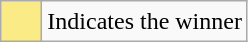<table class="wikitable">
<tr>
<td style="background:#FAEB86; height:20px; width:20px"></td>
<td>Indicates the winner</td>
</tr>
</table>
